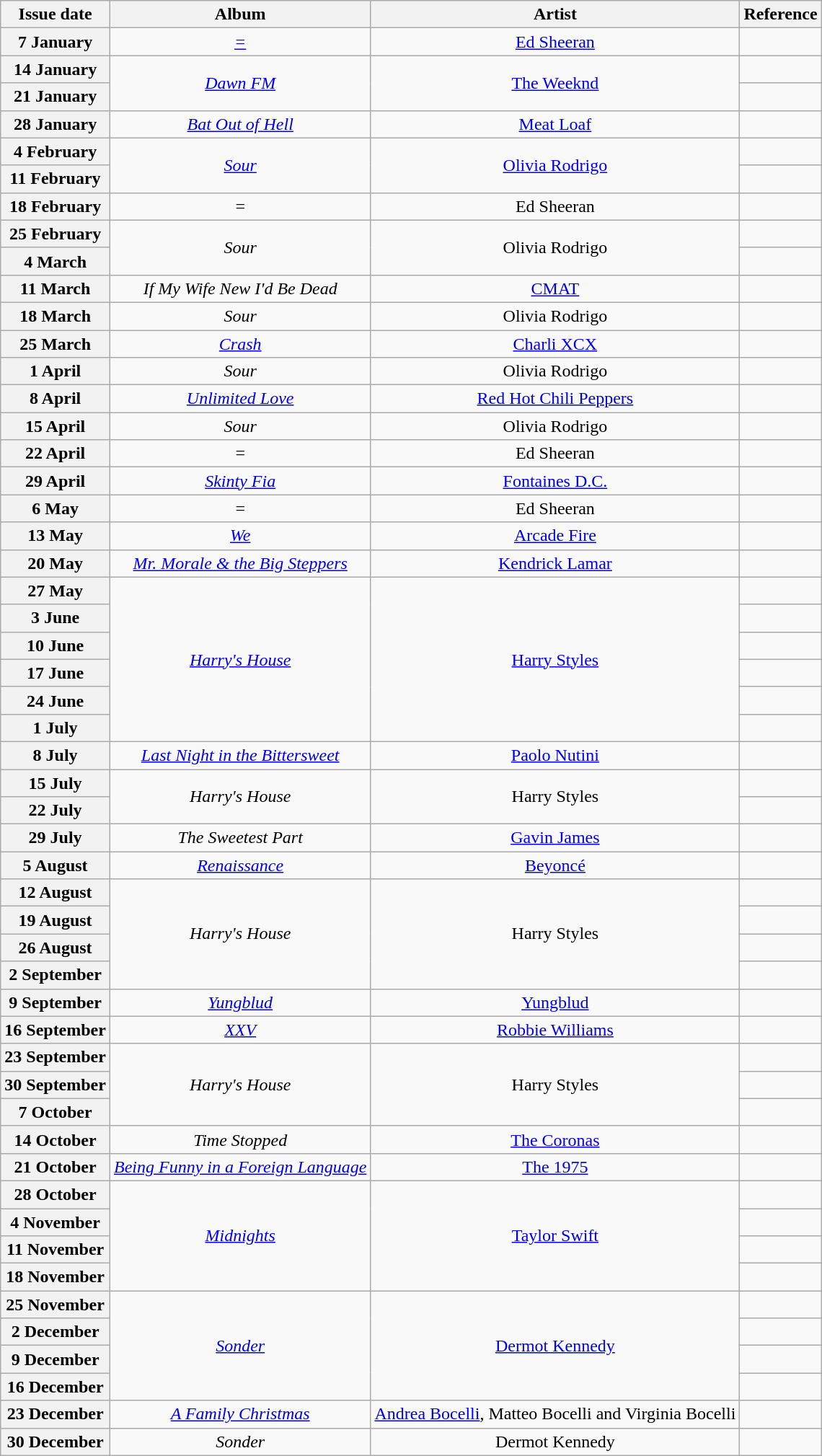<table class="wikitable plainrowheaders">
<tr>
<th>Issue date</th>
<th>Album</th>
<th>Artist</th>
<th>Reference</th>
</tr>
<tr>
<th scope="row">7 January</th>
<td align="center"><em><a href='#'>=</a></em></td>
<td align="center"><a href='#'>Ed Sheeran</a></td>
<td align="center"></td>
</tr>
<tr>
<th scope="row">14 January</th>
<td align="center" rowspan="2"><em><a href='#'>Dawn FM</a></em></td>
<td align="center" rowspan="2"><a href='#'>The Weeknd</a></td>
<td align="center"></td>
</tr>
<tr>
<th scope="row">21 January</th>
<td align="center"></td>
</tr>
<tr>
<th scope="row">28 January</th>
<td align="center"><em><a href='#'>Bat Out of Hell</a></em></td>
<td align="center"><a href='#'>Meat Loaf</a></td>
<td align="center"></td>
</tr>
<tr>
<th scope="row">4 February</th>
<td align="center" rowspan="2"><em><a href='#'>Sour</a></em></td>
<td align="center" rowspan="2"><a href='#'>Olivia Rodrigo</a></td>
<td align="center"></td>
</tr>
<tr>
<th scope="row">11 February</th>
<td align="center"></td>
</tr>
<tr>
<th scope="row">18 February</th>
<td align="center"><em>=</em></td>
<td align="center">Ed Sheeran</td>
<td align="center"></td>
</tr>
<tr>
<th scope="row">25 February</th>
<td align="center" rowspan="2"><em>Sour</em></td>
<td align="center" rowspan="2">Olivia Rodrigo</td>
<td align="center"></td>
</tr>
<tr>
<th scope="row">4 March</th>
<td align="center"></td>
</tr>
<tr>
<th scope="row">11 March</th>
<td align="center"><em>If My Wife New I'd Be Dead</em></td>
<td align="center"><a href='#'>CMAT</a></td>
<td align="center"></td>
</tr>
<tr>
<th scope="row">18 March</th>
<td align="center"><em>Sour</em></td>
<td align="center">Olivia Rodrigo</td>
<td align="center"></td>
</tr>
<tr>
<th scope="row">25 March</th>
<td align="center"><em><a href='#'>Crash</a></em></td>
<td align="center"><a href='#'>Charli XCX</a></td>
<td align="center"></td>
</tr>
<tr>
<th scope="row">1 April</th>
<td align="center"><em>Sour</em></td>
<td align="center">Olivia Rodrigo</td>
<td align="center"></td>
</tr>
<tr>
<th scope="row">8 April</th>
<td align="center"><em><a href='#'>Unlimited Love</a></em></td>
<td align="center"><a href='#'>Red Hot Chili Peppers</a></td>
<td align="center"></td>
</tr>
<tr>
<th scope="row">15 April</th>
<td align="center"><em>Sour</em></td>
<td align="center">Olivia Rodrigo</td>
<td align="center"></td>
</tr>
<tr>
<th scope="row">22 April</th>
<td align="center"><em>=</em></td>
<td align="center">Ed Sheeran</td>
<td align="center"></td>
</tr>
<tr>
<th scope="row">29 April</th>
<td align="center"><em><a href='#'>Skinty Fia</a></em></td>
<td align="center"><a href='#'>Fontaines D.C.</a></td>
<td align="center"></td>
</tr>
<tr>
<th scope="row">6 May</th>
<td align="center"><em>=</em></td>
<td align="center">Ed Sheeran</td>
<td align="center"></td>
</tr>
<tr>
<th scope="row">13 May</th>
<td align="center"><em><a href='#'>We</a></em></td>
<td align="center"><a href='#'>Arcade Fire</a></td>
<td align="center"></td>
</tr>
<tr>
<th scope="row">20 May</th>
<td align="center"><em><a href='#'>Mr. Morale & the Big Steppers</a></em></td>
<td align="center"><a href='#'>Kendrick Lamar</a></td>
<td align="center"></td>
</tr>
<tr>
<th scope="row">27 May</th>
<td align="center" rowspan="6"><em><a href='#'>Harry's House</a></em></td>
<td align="center" rowspan="6"><a href='#'>Harry Styles</a></td>
<td align="center"></td>
</tr>
<tr>
<th scope="row">3 June</th>
<td align="center"></td>
</tr>
<tr>
<th scope="row">10 June</th>
<td align="center"></td>
</tr>
<tr>
<th scope="row">17 June</th>
<td align="center"></td>
</tr>
<tr>
<th scope="row">24 June</th>
<td align="center"></td>
</tr>
<tr>
<th scope="row">1 July</th>
<td align="center"></td>
</tr>
<tr>
<th scope="row">8 July</th>
<td align="center"><em><a href='#'>Last Night in the Bittersweet</a></em></td>
<td align="center"><a href='#'>Paolo Nutini</a></td>
<td align="center"></td>
</tr>
<tr>
<th scope="row">15 July</th>
<td align="center" rowspan="2"><em>Harry's House</em></td>
<td align="center" rowspan="2">Harry Styles</td>
<td align="center"></td>
</tr>
<tr>
<th scope="row">22 July</th>
<td align="center"></td>
</tr>
<tr>
<th scope="row">29 July</th>
<td align="center"><em>The Sweetest Part</em></td>
<td align="center"><a href='#'>Gavin James</a></td>
<td align="center"></td>
</tr>
<tr>
<th scope="row">5 August</th>
<td align="center"><em><a href='#'>Renaissance</a></em></td>
<td align="center"><a href='#'>Beyoncé</a></td>
<td align="center"></td>
</tr>
<tr>
<th scope="row">12 August</th>
<td align="center" rowspan=4><em>Harry's House</em></td>
<td align="center" rowspan=4>Harry Styles</td>
<td align="center"></td>
</tr>
<tr>
<th scope="row">19 August</th>
<td align="center"></td>
</tr>
<tr>
<th scope="row">26 August</th>
<td align="center"></td>
</tr>
<tr>
<th scope="row">2 September</th>
<td align="center"></td>
</tr>
<tr>
<th scope="row">9 September</th>
<td align="center"><em><a href='#'>Yungblud</a></em></td>
<td align="center"><a href='#'>Yungblud</a></td>
<td align="center"></td>
</tr>
<tr>
<th scope="row">16 September</th>
<td align="center"><em><a href='#'>XXV</a></em></td>
<td align="center"><a href='#'>Robbie Williams</a></td>
<td align="center"></td>
</tr>
<tr>
<th scope="row">23 September</th>
<td align="center" rowspan=3><em>Harry's House</em></td>
<td align="center" rowspan=3>Harry Styles</td>
<td align="center"></td>
</tr>
<tr>
<th scope="row">30 September</th>
<td align="center"></td>
</tr>
<tr>
<th scope="row">7 October</th>
<td align="center"></td>
</tr>
<tr>
<th scope="row">14 October</th>
<td align="center"><em>Time Stopped</em></td>
<td align="center"><a href='#'>The Coronas</a></td>
<td align="center"></td>
</tr>
<tr>
<th scope="row">21 October</th>
<td align="center"><em><a href='#'>Being Funny in a Foreign Language</a></em></td>
<td align="center"><a href='#'>The 1975</a></td>
<td align="center"></td>
</tr>
<tr>
<th scope="row">28 October</th>
<td align="center" rowspan=4><em><a href='#'>Midnights</a></em></td>
<td align="center" rowspan=4><a href='#'>Taylor Swift</a></td>
<td align="center"></td>
</tr>
<tr>
<th scope="row">4 November</th>
<td align="center"></td>
</tr>
<tr>
<th scope="row">11 November</th>
<td align="center"></td>
</tr>
<tr>
<th scope="row">18 November</th>
<td align="center"></td>
</tr>
<tr>
<th scope="row">25 November</th>
<td align="center" rowspan="4"><em><a href='#'>Sonder</a></em></td>
<td align="center" rowspan="4"><a href='#'>Dermot Kennedy</a></td>
<td align="center"></td>
</tr>
<tr>
<th scope="row">2 December</th>
<td align="center"></td>
</tr>
<tr>
<th scope="row">9 December</th>
<td align="center"></td>
</tr>
<tr>
<th scope="row">16 December</th>
<td align="center"></td>
</tr>
<tr>
<th scope="row">23 December</th>
<td align="center"><em><a href='#'>A Family Christmas</a></em></td>
<td align="center"><a href='#'>Andrea Bocelli</a>, Matteo Bocelli and Virginia Bocelli</td>
<td align="center"></td>
</tr>
<tr>
<th scope="row">30 December</th>
<td align="center"><em>Sonder</em></td>
<td align="center">Dermot Kennedy</td>
<td align="center"></td>
</tr>
</table>
